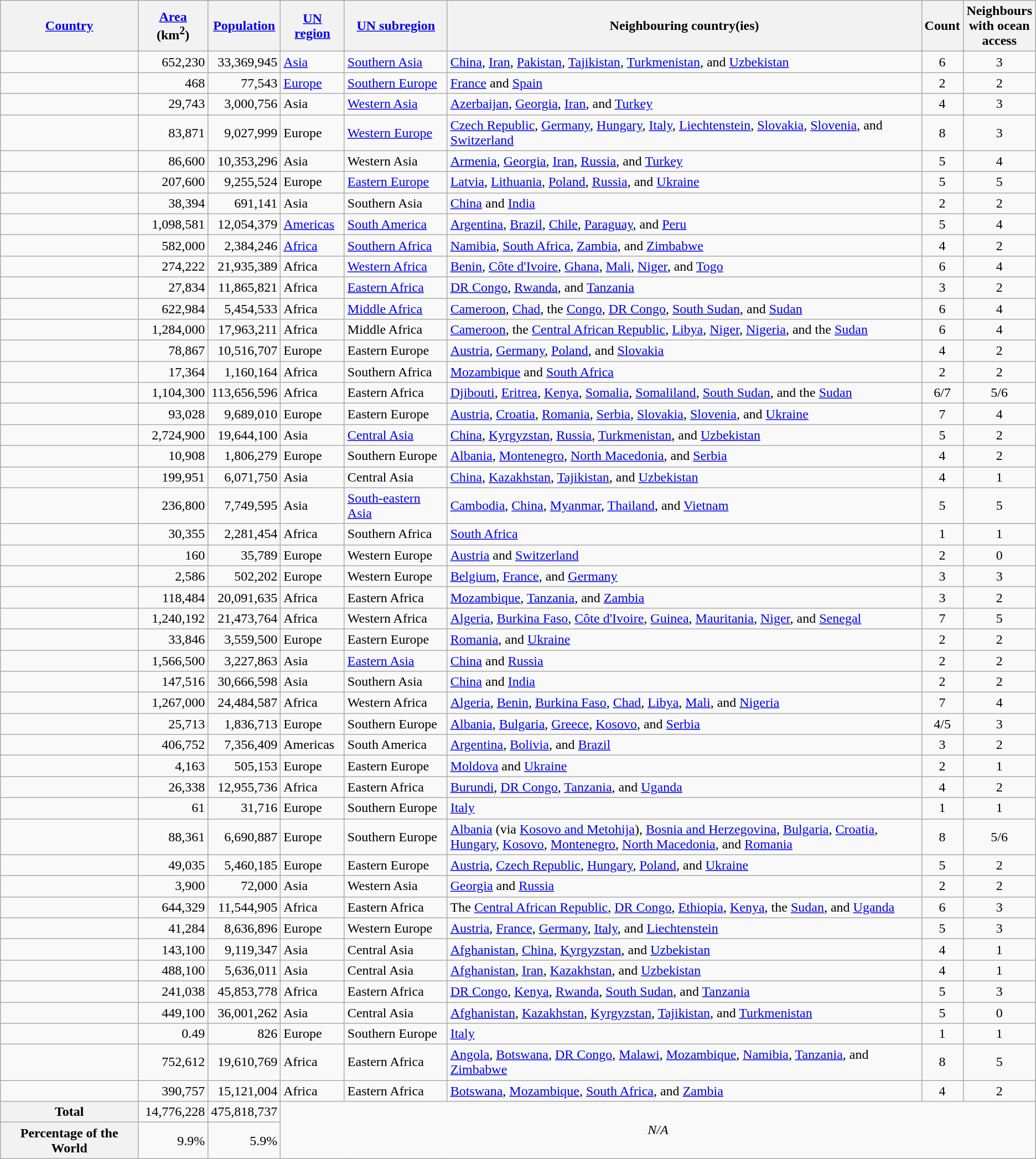<table class="sortable wikitable">
<tr>
<th><a href='#'>Country</a></th>
<th><a href='#'>Area</a> (km<sup>2</sup>)</th>
<th><a href='#'>Population</a></th>
<th><a href='#'>UN region</a></th>
<th><a href='#'>UN subregion</a></th>
<th>Neighbouring country(ies)</th>
<th>Count</th>
<th width=80>Neighbours with ocean access</th>
</tr>
<tr>
<td></td>
<td style="text-align:right;">652,230</td>
<td style="text-align:right;">33,369,945</td>
<td><a href='#'>Asia</a></td>
<td><a href='#'>Southern Asia</a></td>
<td><a href='#'>China</a>, <a href='#'>Iran</a>, <a href='#'>Pakistan</a>, <a href='#'>Tajikistan</a>, <a href='#'>Turkmenistan</a>, and <a href='#'>Uzbekistan</a></td>
<td style="text-align:center;">6</td>
<td style="text-align:center;">3</td>
</tr>
<tr>
<td></td>
<td style="text-align:right;">468</td>
<td style="text-align:right;">77,543</td>
<td><a href='#'>Europe</a></td>
<td><a href='#'>Southern Europe</a></td>
<td><a href='#'>France</a> and <a href='#'>Spain</a></td>
<td style="text-align:center;">2</td>
<td style="text-align:center;">2</td>
</tr>
<tr>
<td></td>
<td style="text-align:right;">29,743</td>
<td style="text-align:right;">3,000,756</td>
<td>Asia</td>
<td><a href='#'>Western Asia</a></td>
<td><a href='#'>Azerbaijan</a>, <a href='#'>Georgia</a>, <a href='#'>Iran</a>, and <a href='#'>Turkey</a></td>
<td style="text-align:center;">4</td>
<td style="text-align:center;">3</td>
</tr>
<tr>
<td></td>
<td style="text-align:right;">83,871</td>
<td style="text-align:right;">9,027,999</td>
<td>Europe</td>
<td><a href='#'>Western Europe</a></td>
<td><a href='#'>Czech Republic</a>, <a href='#'>Germany</a>, <a href='#'>Hungary</a>, <a href='#'>Italy</a>, <a href='#'>Liechtenstein</a>, <a href='#'>Slovakia</a>, <a href='#'>Slovenia</a>, and <a href='#'>Switzerland</a></td>
<td style="text-align:center;">8</td>
<td style="text-align:center;">3</td>
</tr>
<tr>
<td></td>
<td style="text-align:right;">86,600</td>
<td style="text-align:right;">10,353,296</td>
<td>Asia</td>
<td>Western Asia</td>
<td><a href='#'>Armenia</a>, <a href='#'>Georgia</a>, <a href='#'>Iran</a>, <a href='#'>Russia</a>, and <a href='#'>Turkey</a></td>
<td style="text-align:center;">5</td>
<td style="text-align:center;">4</td>
</tr>
<tr>
<td></td>
<td style="text-align:right;">207,600</td>
<td style="text-align:right;">9,255,524</td>
<td>Europe</td>
<td><a href='#'>Eastern Europe</a></td>
<td><a href='#'>Latvia</a>, <a href='#'>Lithuania</a>, <a href='#'>Poland</a>, <a href='#'>Russia</a>, and <a href='#'>Ukraine</a></td>
<td style="text-align:center;">5</td>
<td style="text-align:center;">5</td>
</tr>
<tr>
<td></td>
<td style="text-align:right;">38,394</td>
<td style="text-align:right;">691,141</td>
<td>Asia</td>
<td>Southern Asia</td>
<td><a href='#'>China</a> and <a href='#'>India</a></td>
<td style="text-align:center;">2</td>
<td style="text-align:center;">2</td>
</tr>
<tr>
<td></td>
<td style="text-align:right;">1,098,581</td>
<td style="text-align:right;">12,054,379</td>
<td><a href='#'>Americas</a></td>
<td><a href='#'>South America</a></td>
<td><a href='#'>Argentina</a>, <a href='#'>Brazil</a>, <a href='#'>Chile</a>, <a href='#'>Paraguay</a>, and <a href='#'>Peru</a></td>
<td style="text-align:center;">5</td>
<td style="text-align:center;">4</td>
</tr>
<tr>
<td></td>
<td style="text-align:right;">582,000</td>
<td style="text-align:right;">2,384,246</td>
<td><a href='#'>Africa</a></td>
<td><a href='#'>Southern Africa</a></td>
<td><a href='#'>Namibia</a>, <a href='#'>South Africa</a>, <a href='#'>Zambia</a>, and <a href='#'>Zimbabwe</a></td>
<td style="text-align:center;">4</td>
<td style="text-align:center;">2</td>
</tr>
<tr>
<td></td>
<td style="text-align:right;">274,222</td>
<td style="text-align:right;">21,935,389</td>
<td>Africa</td>
<td><a href='#'>Western Africa</a></td>
<td><a href='#'>Benin</a>, <a href='#'>Côte d'Ivoire</a>, <a href='#'>Ghana</a>, <a href='#'>Mali</a>, <a href='#'>Niger</a>, and <a href='#'>Togo</a></td>
<td style="text-align:center;">6</td>
<td style="text-align:center;">4</td>
</tr>
<tr>
<td></td>
<td style="text-align:right;">27,834</td>
<td style="text-align:right;">11,865,821</td>
<td>Africa</td>
<td><a href='#'>Eastern Africa</a></td>
<td><a href='#'>DR Congo</a>, <a href='#'>Rwanda</a>, and <a href='#'>Tanzania</a></td>
<td style="text-align:center;">3</td>
<td style="text-align:center;">2</td>
</tr>
<tr>
<td></td>
<td style="text-align:right;">622,984</td>
<td style="text-align:right;">5,454,533</td>
<td>Africa</td>
<td><a href='#'>Middle Africa</a></td>
<td><a href='#'>Cameroon</a>, <a href='#'>Chad</a>, the <a href='#'>Congo</a>, <a href='#'>DR Congo</a>, <a href='#'>South Sudan</a>, and <a href='#'>Sudan</a></td>
<td style="text-align:center;">6</td>
<td style="text-align:center;">4</td>
</tr>
<tr>
<td></td>
<td style="text-align:right;">1,284,000</td>
<td style="text-align:right;">17,963,211</td>
<td>Africa</td>
<td>Middle Africa</td>
<td><a href='#'>Cameroon</a>, the <a href='#'>Central African Republic</a>, <a href='#'>Libya</a>, <a href='#'>Niger</a>, <a href='#'>Nigeria</a>, and the <a href='#'>Sudan</a></td>
<td style="text-align:center;">6</td>
<td style="text-align:center;">4</td>
</tr>
<tr>
<td></td>
<td style="text-align:right;">78,867</td>
<td style="text-align:right;">10,516,707</td>
<td>Europe</td>
<td>Eastern Europe</td>
<td><a href='#'>Austria</a>, <a href='#'>Germany</a>, <a href='#'>Poland</a>, and <a href='#'>Slovakia</a></td>
<td style="text-align:center;">4</td>
<td style="text-align:center;">2</td>
</tr>
<tr>
<td></td>
<td style="text-align:right;">17,364</td>
<td style="text-align:right;">1,160,164</td>
<td>Africa</td>
<td>Southern Africa</td>
<td><a href='#'>Mozambique</a> and <a href='#'>South Africa</a></td>
<td style="text-align:center;">2</td>
<td style="text-align:center;">2</td>
</tr>
<tr>
<td></td>
<td style="text-align:right;">1,104,300</td>
<td style="text-align:right;">113,656,596</td>
<td>Africa</td>
<td>Eastern Africa</td>
<td><a href='#'>Djibouti</a>, <a href='#'>Eritrea</a>, <a href='#'>Kenya</a>, <a href='#'>Somalia</a>, <a href='#'>Somaliland</a>, <a href='#'>South Sudan</a>, and the <a href='#'>Sudan</a></td>
<td style="text-align:center;">6/7</td>
<td style="text-align:center;">5/6</td>
</tr>
<tr>
<td></td>
<td style="text-align:right;">93,028</td>
<td style="text-align:right;">9,689,010</td>
<td>Europe</td>
<td>Eastern Europe</td>
<td><a href='#'>Austria</a>, <a href='#'>Croatia</a>, <a href='#'>Romania</a>, <a href='#'>Serbia</a>, <a href='#'>Slovakia</a>, <a href='#'>Slovenia</a>, and <a href='#'>Ukraine</a></td>
<td style="text-align:center;">7</td>
<td style="text-align:center;">4</td>
</tr>
<tr>
<td></td>
<td style="text-align:right;">2,724,900</td>
<td style="text-align:right;">19,644,100</td>
<td>Asia</td>
<td><a href='#'>Central Asia</a></td>
<td><a href='#'>China</a>, <a href='#'>Kyrgyzstan</a>, <a href='#'>Russia</a>, <a href='#'>Turkmenistan</a>, and <a href='#'>Uzbekistan</a></td>
<td style="text-align:center;">5</td>
<td style="text-align:center;">2</td>
</tr>
<tr>
<td></td>
<td style="text-align:right;">10,908</td>
<td style="text-align:right;">1,806,279</td>
<td>Europe</td>
<td>Southern Europe</td>
<td><a href='#'>Albania</a>, <a href='#'>Montenegro</a>, <a href='#'>North Macedonia</a>, and <a href='#'>Serbia</a></td>
<td style="text-align:center;">4</td>
<td style="text-align:center;">2</td>
</tr>
<tr>
<td></td>
<td style="text-align:right;">199,951</td>
<td style="text-align:right;">6,071,750</td>
<td>Asia</td>
<td>Central Asia</td>
<td><a href='#'>China</a>, <a href='#'>Kazakhstan</a>, <a href='#'>Tajikistan</a>, and <a href='#'>Uzbekistan</a></td>
<td style="text-align:center;">4</td>
<td style="text-align:center;">1</td>
</tr>
<tr>
<td></td>
<td style="text-align:right;">236,800</td>
<td style="text-align:right;">7,749,595</td>
<td>Asia</td>
<td><a href='#'>South-eastern Asia</a></td>
<td><a href='#'>Cambodia</a>, <a href='#'>China</a>, <a href='#'>Myanmar</a>, <a href='#'>Thailand</a>, and <a href='#'>Vietnam</a></td>
<td style="text-align:center;">5</td>
<td style="text-align:center;">5</td>
</tr>
<tr>
<td></td>
<td style="text-align:right;">30,355</td>
<td style="text-align:right;">2,281,454</td>
<td>Africa</td>
<td>Southern Africa</td>
<td><a href='#'>South Africa</a></td>
<td style="text-align:center;">1</td>
<td style="text-align:center;">1</td>
</tr>
<tr>
<td></td>
<td style="text-align:right;">160</td>
<td style="text-align:right;">35,789</td>
<td>Europe</td>
<td>Western Europe</td>
<td><a href='#'>Austria</a> and <a href='#'>Switzerland</a></td>
<td style="text-align:center;">2</td>
<td style="text-align:center;">0</td>
</tr>
<tr>
<td></td>
<td style="text-align:right;">2,586</td>
<td style="text-align:right;">502,202</td>
<td>Europe</td>
<td>Western Europe</td>
<td><a href='#'>Belgium</a>, <a href='#'>France</a>, and <a href='#'>Germany</a></td>
<td style="text-align:center;">3</td>
<td style="text-align:center;">3</td>
</tr>
<tr>
<td></td>
<td style="text-align:right;">118,484</td>
<td style="text-align:right;">20,091,635</td>
<td>Africa</td>
<td>Eastern Africa</td>
<td><a href='#'>Mozambique</a>, <a href='#'>Tanzania</a>, and <a href='#'>Zambia</a></td>
<td style="text-align:center;">3</td>
<td style="text-align:center;">2</td>
</tr>
<tr>
<td></td>
<td style="text-align:right;">1,240,192</td>
<td style="text-align:right;">21,473,764</td>
<td>Africa</td>
<td>Western Africa</td>
<td><a href='#'>Algeria</a>, <a href='#'>Burkina Faso</a>, <a href='#'>Côte d'Ivoire</a>, <a href='#'>Guinea</a>, <a href='#'>Mauritania</a>, <a href='#'>Niger</a>, and <a href='#'>Senegal</a></td>
<td style="text-align:center;">7</td>
<td style="text-align:center;">5</td>
</tr>
<tr>
<td></td>
<td style="text-align:right;">33,846</td>
<td style="text-align:right;">3,559,500</td>
<td>Europe</td>
<td>Eastern Europe</td>
<td><a href='#'>Romania</a>, and <a href='#'>Ukraine</a></td>
<td style="text-align:center;">2</td>
<td style="text-align:center;">2</td>
</tr>
<tr>
<td></td>
<td style="text-align:right;">1,566,500</td>
<td style="text-align:right;">3,227,863</td>
<td>Asia</td>
<td><a href='#'>Eastern Asia</a></td>
<td><a href='#'>China</a> and <a href='#'>Russia</a></td>
<td style="text-align:center;">2</td>
<td style="text-align:center;">2</td>
</tr>
<tr>
<td></td>
<td style="text-align:right;">147,516</td>
<td style="text-align:right;">30,666,598</td>
<td>Asia</td>
<td>Southern Asia</td>
<td><a href='#'>China</a> and <a href='#'>India</a></td>
<td style="text-align:center;">2</td>
<td style="text-align:center;">2</td>
</tr>
<tr>
<td></td>
<td style="text-align:right;">1,267,000</td>
<td style="text-align:right;">24,484,587</td>
<td>Africa</td>
<td>Western Africa</td>
<td><a href='#'>Algeria</a>, <a href='#'>Benin</a>, <a href='#'>Burkina Faso</a>, <a href='#'>Chad</a>, <a href='#'>Libya</a>, <a href='#'>Mali</a>, and <a href='#'>Nigeria</a></td>
<td style="text-align:center;">7</td>
<td style="text-align:center;">4</td>
</tr>
<tr>
<td></td>
<td style="text-align:right;">25,713</td>
<td style="text-align:right;">1,836,713</td>
<td>Europe</td>
<td>Southern Europe</td>
<td><a href='#'>Albania</a>, <a href='#'>Bulgaria</a>, <a href='#'>Greece</a>, <a href='#'>Kosovo</a>, and <a href='#'>Serbia</a></td>
<td style="text-align:center;">4/5</td>
<td style="text-align:center;">3</td>
</tr>
<tr>
<td></td>
<td style="text-align:right;">406,752</td>
<td style="text-align:right;">7,356,409</td>
<td>Americas</td>
<td>South America</td>
<td><a href='#'>Argentina</a>, <a href='#'>Bolivia</a>, and <a href='#'>Brazil</a></td>
<td style="text-align:center;">3</td>
<td style="text-align:center;">2</td>
</tr>
<tr>
<td></td>
<td style="text-align:right;">4,163</td>
<td style="text-align:right;">505,153</td>
<td>Europe</td>
<td>Eastern Europe</td>
<td><a href='#'>Moldova</a> and <a href='#'>Ukraine</a></td>
<td style="text-align:center;">2</td>
<td style="text-align:center;">1</td>
</tr>
<tr>
<td></td>
<td style="text-align:right;">26,338</td>
<td style="text-align:right;">12,955,736</td>
<td>Africa</td>
<td>Eastern Africa</td>
<td><a href='#'>Burundi</a>, <a href='#'>DR Congo</a>, <a href='#'>Tanzania</a>, and <a href='#'>Uganda</a></td>
<td style="text-align:center;">4</td>
<td style="text-align:center;">2</td>
</tr>
<tr>
<td></td>
<td style="text-align:right;">61</td>
<td style="text-align:right;">31,716</td>
<td>Europe</td>
<td>Southern Europe</td>
<td><a href='#'>Italy</a></td>
<td style="text-align:center;">1</td>
<td style="text-align:center;">1</td>
</tr>
<tr>
<td></td>
<td style="text-align:right;">88,361</td>
<td style="text-align:right;">6,690,887</td>
<td>Europe</td>
<td>Southern Europe</td>
<td><a href='#'>Albania</a> (via <a href='#'>Kosovo and Metohija</a>), <a href='#'>Bosnia and Herzegovina</a>, <a href='#'>Bulgaria</a>, <a href='#'>Croatia</a>,<br><a href='#'>Hungary</a>, <a href='#'>Kosovo</a>, <a href='#'>Montenegro</a>, <a href='#'>North Macedonia</a>, and <a href='#'>Romania</a></td>
<td style="text-align:center;">8</td>
<td style="text-align:center;">5/6</td>
</tr>
<tr>
<td></td>
<td style="text-align:right;">49,035</td>
<td style="text-align:right;">5,460,185</td>
<td>Europe</td>
<td>Eastern Europe</td>
<td><a href='#'>Austria</a>, <a href='#'>Czech Republic</a>, <a href='#'>Hungary</a>, <a href='#'>Poland</a>, and <a href='#'>Ukraine</a></td>
<td style="text-align:center;">5</td>
<td style="text-align:center;">2</td>
</tr>
<tr>
<td></td>
<td style="text-align:right;">3,900</td>
<td style="text-align:right;">72,000</td>
<td>Asia</td>
<td>Western Asia</td>
<td><a href='#'>Georgia</a> and <a href='#'>Russia</a></td>
<td style="text-align:center;">2</td>
<td style="text-align:center;">2</td>
</tr>
<tr>
<td></td>
<td style="text-align:right;">644,329</td>
<td style="text-align:right;">11,544,905</td>
<td>Africa</td>
<td>Eastern Africa</td>
<td>The <a href='#'>Central African Republic</a>, <a href='#'>DR Congo</a>, <a href='#'>Ethiopia</a>, <a href='#'>Kenya</a>, the <a href='#'>Sudan</a>, and <a href='#'>Uganda</a></td>
<td style="text-align:center;">6</td>
<td style="text-align:center;">3</td>
</tr>
<tr>
<td></td>
<td style="text-align:right;">41,284</td>
<td style="text-align:right;">8,636,896</td>
<td>Europe</td>
<td>Western Europe</td>
<td><a href='#'>Austria</a>, <a href='#'>France</a>, <a href='#'>Germany</a>, <a href='#'>Italy</a>, and <a href='#'>Liechtenstein</a></td>
<td style="text-align:center;">5</td>
<td style="text-align:center;">3</td>
</tr>
<tr>
<td></td>
<td style="text-align:right;">143,100</td>
<td style="text-align:right;">9,119,347</td>
<td>Asia</td>
<td>Central Asia</td>
<td><a href='#'>Afghanistan</a>, <a href='#'>China</a>, <a href='#'>Kyrgyzstan</a>, and <a href='#'>Uzbekistan</a></td>
<td style="text-align:center;">4</td>
<td style="text-align:center;">1</td>
</tr>
<tr>
<td></td>
<td style="text-align:right;">488,100</td>
<td style="text-align:right;">5,636,011</td>
<td>Asia</td>
<td>Central Asia</td>
<td><a href='#'>Afghanistan</a>, <a href='#'>Iran</a>, <a href='#'>Kazakhstan</a>, and <a href='#'>Uzbekistan</a></td>
<td style="text-align:center;">4</td>
<td style="text-align:center;">1</td>
</tr>
<tr>
<td></td>
<td style="text-align:right;">241,038</td>
<td style="text-align:right;">45,853,778</td>
<td>Africa</td>
<td>Eastern Africa</td>
<td><a href='#'>DR Congo</a>, <a href='#'>Kenya</a>, <a href='#'>Rwanda</a>, <a href='#'>South Sudan</a>, and <a href='#'>Tanzania</a></td>
<td style="text-align:center;">5</td>
<td style="text-align:center;">3</td>
</tr>
<tr>
<td></td>
<td style="text-align:right;">449,100</td>
<td style="text-align:right;">36,001,262</td>
<td>Asia</td>
<td>Central Asia</td>
<td><a href='#'>Afghanistan</a>, <a href='#'>Kazakhstan</a>, <a href='#'>Kyrgyzstan</a>, <a href='#'>Tajikistan</a>, and <a href='#'>Turkmenistan</a></td>
<td style="text-align:center;">5</td>
<td style="text-align:center;">0</td>
</tr>
<tr>
<td></td>
<td style="text-align:right;">0.49</td>
<td style="text-align:right;">826</td>
<td>Europe</td>
<td>Southern Europe</td>
<td><a href='#'>Italy</a></td>
<td style="text-align:center;">1</td>
<td style="text-align:center;">1</td>
</tr>
<tr>
<td></td>
<td style="text-align:right;">752,612</td>
<td style="text-align:right;">19,610,769</td>
<td>Africa</td>
<td>Eastern Africa</td>
<td><a href='#'>Angola</a>, <a href='#'>Botswana</a>, <a href='#'>DR Congo</a>, <a href='#'>Malawi</a>, <a href='#'>Mozambique</a>, <a href='#'>Namibia</a>, <a href='#'>Tanzania</a>, and <a href='#'>Zimbabwe</a></td>
<td style="text-align:center;">8</td>
<td style="text-align:center;">5</td>
</tr>
<tr>
<td></td>
<td style="text-align:right;">390,757</td>
<td style="text-align:right;">15,121,004</td>
<td>Africa</td>
<td>Eastern Africa</td>
<td><a href='#'>Botswana</a>, <a href='#'>Mozambique</a>, <a href='#'>South Africa</a>, and <a href='#'>Zambia</a></td>
<td style="text-align:center;">4</td>
<td style="text-align:center;">2</td>
</tr>
<tr class="sortbottom">
<th>Total</th>
<td style="text-align:right;">14,776,228</td>
<td style="text-align:right;">475,818,737</td>
<td rowspan="2" colspan="5" style="text-align:center;"><em>N/A</em></td>
</tr>
<tr class="sortbottom">
<th>Percentage of the World</th>
<td style="text-align:right;">9.9%</td>
<td style="text-align:right;">5.9%</td>
</tr>
</table>
